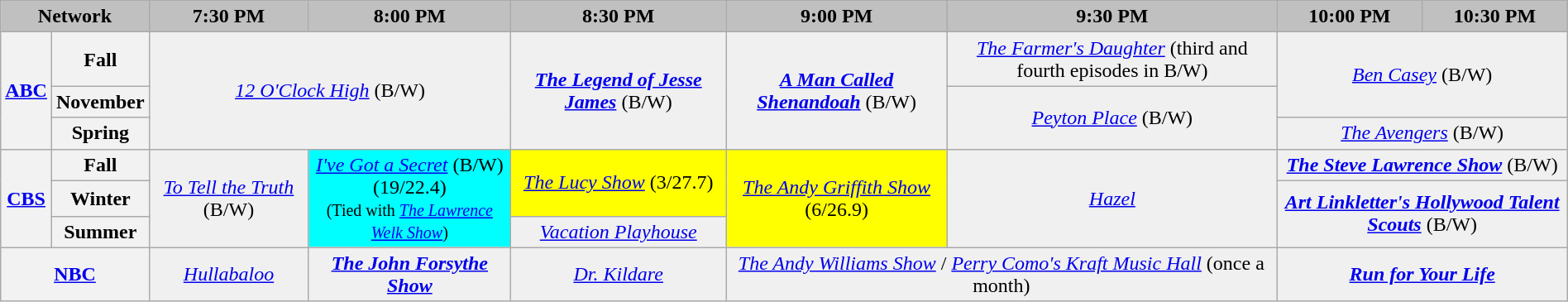<table class="wikitable" style="width:100%;margin-right:0;text-align:center">
<tr>
<th colspan="2" style="background-color:#C0C0C0;text-align:center">Network</th>
<th style="background-color:#C0C0C0;text-align:center">7:30 PM</th>
<th style="background-color:#C0C0C0;text-align:center">8:00 PM</th>
<th style="background-color:#C0C0C0;text-align:center">8:30 PM</th>
<th style="background-color:#C0C0C0;text-align:center">9:00 PM</th>
<th style="background-color:#C0C0C0;text-align:center">9:30 PM</th>
<th style="background-color:#C0C0C0;text-align:center">10:00 PM</th>
<th style="background-color:#C0C0C0;text-align:center">10:30 PM</th>
</tr>
<tr>
<th rowspan="3"><a href='#'>ABC</a></th>
<th>Fall</th>
<td bgcolor="#F0F0F0" rowspan="3" colspan="2"><em><a href='#'>12 O'Clock High</a></em> (B/W)</td>
<td bgcolor="#F0F0F0" rowspan="3"><strong><em><a href='#'><em>The Legend of Jesse James</em></a></em></strong> (B/W)</td>
<td bgcolor="#F0F0F0" rowspan="3"><strong><em><a href='#'>A Man Called Shenandoah</a></em></strong> (B/W)</td>
<td bgcolor="#F0F0F0"><em><a href='#'>The Farmer's Daughter</a></em> (third and fourth episodes in B/W)</td>
<td bgcolor="#F0F0F0" rowspan="2" colspan="2"><em><a href='#'>Ben Casey</a></em> (B/W)</td>
</tr>
<tr>
<th>November</th>
<td bgcolor="#F0F0F0" rowspan="2"><em><a href='#'>Peyton Place</a></em> (B/W)</td>
</tr>
<tr>
<th>Spring</th>
<td bgcolor="#F0F0F0" colspan="2"><em><a href='#'>The Avengers</a></em> (B/W)</td>
</tr>
<tr>
<th rowspan="3"><a href='#'>CBS</a></th>
<th>Fall</th>
<td bgcolor="#F0F0F0" rowspan="3"><em><a href='#'>To Tell the Truth</a></em> (B/W)</td>
<td bgcolor="#00FFFF" rowspan="3"><em><a href='#'>I've Got a Secret</a></em> (B/W) (19/22.4)<br><small>(Tied with <em><a href='#'>The Lawrence Welk Show</a></em>)</small></td>
<td bgcolor="#FFFF00" rowspan="2"><em><a href='#'>The Lucy Show</a></em> (3/27.7)</td>
<td bgcolor="#FFFF00" rowspan="3"><em><a href='#'>The Andy Griffith Show</a></em> (6/26.9)</td>
<td bgcolor="#F0F0F0" rowspan="3"><em><a href='#'>Hazel</a></em></td>
<td bgcolor="#F0F0F0" colspan="2"><strong><em><a href='#'><em>The Steve Lawrence Show</em></a></em></strong> (B/W)</td>
</tr>
<tr>
<th>Winter</th>
<td bgcolor="#F0F0F0" colspan="2" rowspan="2"><strong><em><a href='#'><em>Art Linkletter's Hollywood Talent Scouts</em></a></em></strong> (B/W)</td>
</tr>
<tr>
<th>Summer</th>
<td bgcolor="#F0F0F0"><em><a href='#'>Vacation Playhouse</a></em></td>
</tr>
<tr>
<th colspan="2"><a href='#'>NBC</a></th>
<td bgcolor="#F0F0F0"><em><a href='#'>Hullabaloo</a></em></td>
<td bgcolor="#F0F0F0"><strong><em><a href='#'>The John Forsythe Show</a></em></strong></td>
<td bgcolor="#F0F0F0"><em><a href='#'>Dr. Kildare</a></em></td>
<td bgcolor="#F0F0F0" colspan="2"><em><a href='#'>The Andy Williams Show</a></em> / <em><a href='#'>Perry Como's Kraft Music Hall</a></em> (once a month)</td>
<td bgcolor="#F0F0F0" colspan="2"><strong><em><a href='#'>Run for Your Life</a></em></strong></td>
</tr>
</table>
